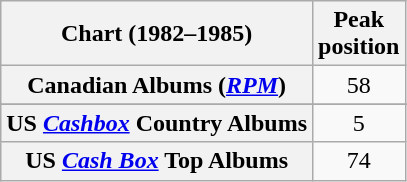<table class="wikitable sortable plainrowheaders" style="text-align:center">
<tr>
<th scope="col">Chart (1982–1985)</th>
<th scope="col">Peak<br>position</th>
</tr>
<tr>
<th scope="row">Canadian Albums (<em><a href='#'>RPM</a></em>)</th>
<td>58</td>
</tr>
<tr>
</tr>
<tr>
</tr>
<tr>
</tr>
<tr>
</tr>
<tr>
<th scope="row">US <em><a href='#'>Cashbox</a></em> Country Albums</th>
<td align="center">5</td>
</tr>
<tr>
<th scope="row">US <em><a href='#'>Cash Box</a></em> Top Albums </th>
<td align="center">74</td>
</tr>
</table>
